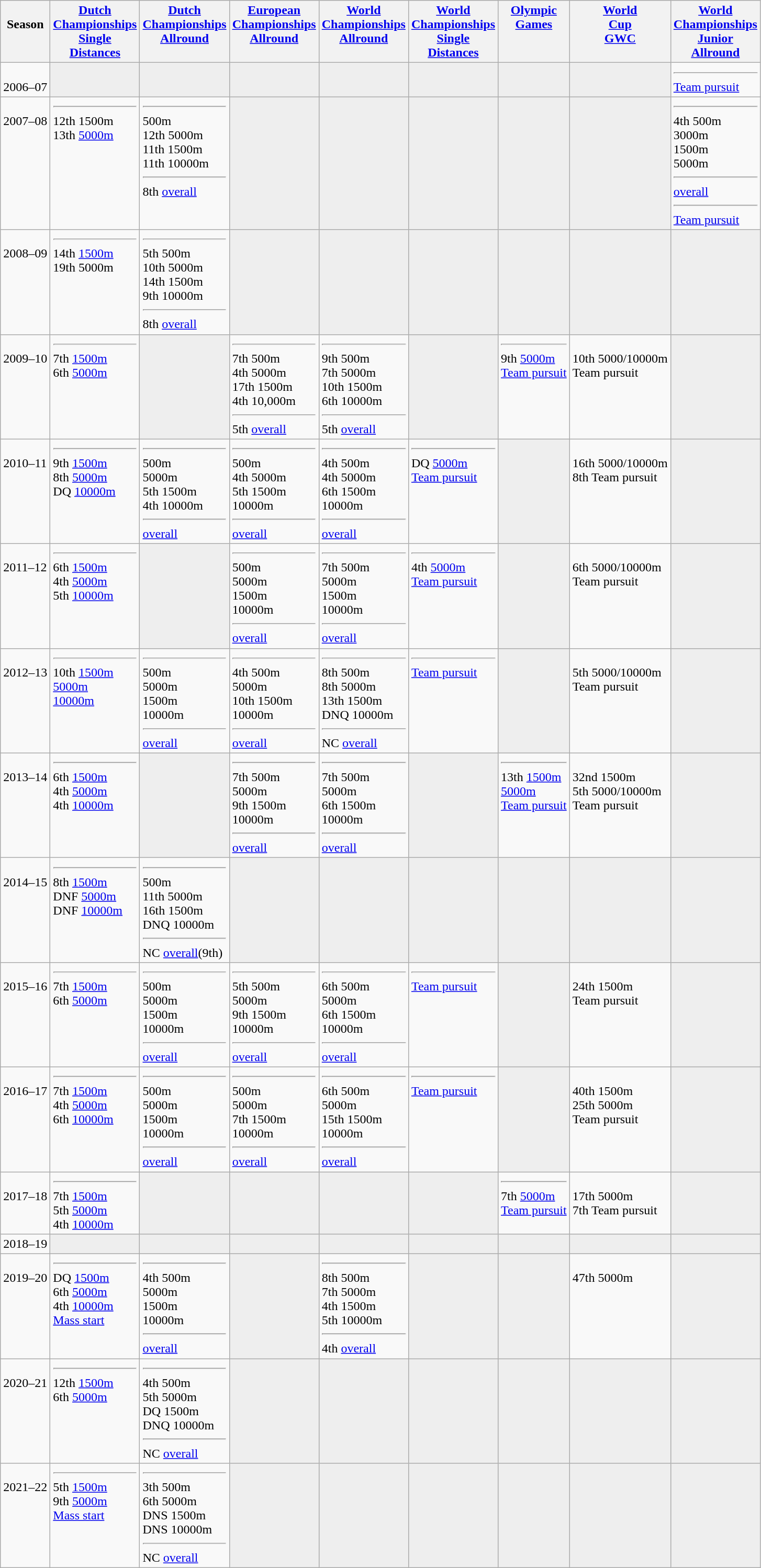<table class="wikitable">
<tr style="vertical-align: top;">
<th><br> Season</th>
<th><a href='#'>Dutch <br> Championships <br> Single <br> Distances</a></th>
<th><a href='#'>Dutch <br> Championships <br> Allround</a></th>
<th><a href='#'>European <br> Championships <br> Allround</a></th>
<th><a href='#'>World <br> Championships <br> Allround</a></th>
<th><a href='#'>World <br> Championships <br> Single <br> Distances</a></th>
<th><a href='#'>Olympic <br> Games</a></th>
<th><a href='#'>World <br> Cup <br> GWC</a></th>
<th><a href='#'>World <br> Championships <br> Junior <br> Allround</a></th>
</tr>
<tr style="vertical-align: top;">
<td><br> 2006–07</td>
<td bgcolor=#EEEEEE></td>
<td bgcolor=#EEEEEE></td>
<td bgcolor=#EEEEEE></td>
<td bgcolor=#EEEEEE></td>
<td bgcolor=#EEEEEE></td>
<td bgcolor=#EEEEEE></td>
<td bgcolor=#EEEEEE></td>
<td> <hr>  <a href='#'>Team pursuit</a></td>
</tr>
<tr style="vertical-align: top;">
<td><br> 2007–08</td>
<td> <hr> 12th 1500m <br> 13th <a href='#'>5000m</a></td>
<td> <hr>  500m <br> 12th 5000m <br> 11th 1500m <br> 11th 10000m <hr> 8th <a href='#'>overall</a></td>
<td bgcolor=#EEEEEE></td>
<td bgcolor=#EEEEEE></td>
<td bgcolor=#EEEEEE></td>
<td bgcolor=#EEEEEE></td>
<td bgcolor=#EEEEEE></td>
<td> <hr> 4th 500m <br>  3000m <br>  1500m <br>  5000m <hr>  <a href='#'>overall</a> <hr>  <a href='#'>Team pursuit</a></td>
</tr>
<tr style="vertical-align: top;">
<td><br> 2008–09</td>
<td> <hr> 14th <a href='#'>1500m</a> <br> 19th 5000m</td>
<td> <hr> 5th 500m <br> 10th 5000m <br> 14th 1500m <br> 9th 10000m <hr> 8th <a href='#'>overall</a></td>
<td bgcolor=#EEEEEE></td>
<td bgcolor=#EEEEEE></td>
<td bgcolor=#EEEEEE></td>
<td bgcolor=#EEEEEE></td>
<td bgcolor=#EEEEEE></td>
<td bgcolor=#EEEEEE></td>
</tr>
<tr style="vertical-align: top;">
<td><br> 2009–10</td>
<td> <hr> 7th <a href='#'>1500m</a> <br> 6th <a href='#'>5000m</a></td>
<td bgcolor=#EEEEEE></td>
<td> <hr> 7th 500m <br> 4th 5000m <br> 17th 1500m <br> 4th 10,000m <hr> 5th <a href='#'>overall</a></td>
<td> <hr> 9th 500m <br> 7th 5000m <br> 10th 1500m <br> 6th 10000m <hr> 5th <a href='#'>overall</a></td>
<td bgcolor=#EEEEEE></td>
<td> <hr> 9th <a href='#'>5000m</a> <br>  <a href='#'>Team pursuit</a></td>
<td><br> 10th 5000/10000m <br>  Team pursuit</td>
<td bgcolor=#EEEEEE></td>
</tr>
<tr style="vertical-align: top;">
<td><br> 2010–11</td>
<td> <hr> 9th <a href='#'>1500m</a> <br> 8th <a href='#'>5000m</a> <br> DQ <a href='#'>10000m</a></td>
<td> <hr>  500m <br>  5000m <br> 5th 1500m <br> 4th 10000m <hr>  <a href='#'>overall</a></td>
<td> <hr>  500m <br> 4th 5000m <br> 5th 1500m <br>  10000m <hr>  <a href='#'>overall</a></td>
<td> <hr> 4th 500m <br> 4th 5000m <br> 6th 1500m <br>  10000m <hr>  <a href='#'>overall</a></td>
<td> <hr> DQ <a href='#'>5000m</a> <br>  <a href='#'>Team pursuit</a></td>
<td bgcolor=#EEEEEE></td>
<td><br> 16th 5000/10000m <br> 8th Team pursuit</td>
<td bgcolor=#EEEEEE></td>
</tr>
<tr style="vertical-align: top;">
<td><br> 2011–12</td>
<td> <hr> 6th <a href='#'>1500m</a> <br> 4th <a href='#'>5000m</a> <br> 5th <a href='#'>10000m</a></td>
<td bgcolor=#EEEEEE></td>
<td> <hr>  500m <br>  5000m <br>  1500m <br>  10000m <hr>  <a href='#'>overall</a></td>
<td> <hr> 7th 500m <br>  5000m <br>  1500m <br>  10000m <hr>  <a href='#'>overall</a></td>
<td> <hr> 4th <a href='#'>5000m</a> <br>  <a href='#'>Team pursuit</a></td>
<td bgcolor=#EEEEEE></td>
<td><br> 6th 5000/10000m <br>  Team pursuit</td>
<td bgcolor=#EEEEEE></td>
</tr>
<tr style="vertical-align: top;">
<td><br> 2012–13</td>
<td> <hr> 10th <a href='#'>1500m</a> <br>  <a href='#'>5000m</a> <br>  <a href='#'>10000m</a></td>
<td> <hr>  500m <br>  5000m <br>  1500m <br>  10000m <hr>  <a href='#'>overall</a></td>
<td> <hr> 4th 500m <br>  5000m <br> 10th 1500m <br>  10000m <hr>  <a href='#'>overall</a></td>
<td> <hr> 8th 500m <br> 8th 5000m <br> 13th 1500m <br> DNQ 10000m <hr> NC <a href='#'>overall</a></td>
<td> <hr>  <a href='#'>Team pursuit</a></td>
<td bgcolor=#EEEEEE></td>
<td><br> 5th 5000/10000m <br>  Team pursuit</td>
<td bgcolor=#EEEEEE></td>
</tr>
<tr style="vertical-align: top;">
<td><br> 2013–14</td>
<td> <hr> 6th <a href='#'>1500m</a> <br> 4th <a href='#'>5000m</a> <br> 4th <a href='#'>10000m</a></td>
<td bgcolor=#EEEEEE></td>
<td> <hr> 7th 500m <br>  5000m <br> 9th 1500m <br>  10000m <hr>  <a href='#'>overall</a></td>
<td> <hr> 7th 500m <br>  5000m <br> 6th 1500m <br>  10000m <hr>  <a href='#'>overall</a></td>
<td bgcolor=#EEEEEE></td>
<td> <hr> 13th <a href='#'>1500m</a> <br>  <a href='#'>5000m</a> <br>  <a href='#'>Team pursuit</a></td>
<td><br> 32nd 1500m <br> 5th 5000/10000m <br>  Team pursuit</td>
<td bgcolor=#EEEEEE></td>
</tr>
<tr style="vertical-align: top;">
<td><br> 2014–15</td>
<td> <hr> 8th <a href='#'>1500m</a> <br> DNF <a href='#'>5000m</a> <br> DNF <a href='#'>10000m</a></td>
<td> <hr>  500m <br> 11th 5000m <br> 16th 1500m <br> DNQ 10000m <hr> NC <a href='#'>overall</a>(9th)</td>
<td bgcolor=#EEEEEE></td>
<td bgcolor=#EEEEEE></td>
<td bgcolor=#EEEEEE></td>
<td bgcolor=#EEEEEE></td>
<td bgcolor=#EEEEEE></td>
<td bgcolor=#EEEEEE></td>
</tr>
<tr style="vertical-align: top;">
<td><br> 2015–16</td>
<td> <hr> 7th <a href='#'>1500m</a> <br> 6th <a href='#'>5000m</a></td>
<td> <hr>  500m <br>  5000m <br>  1500m <br>  10000m <hr>  <a href='#'>overall</a></td>
<td> <hr> 5th 500m <br>  5000m <br> 9th 1500m <br>  10000m <hr>  <a href='#'>overall</a></td>
<td> <hr> 6th 500m <br>  5000m <br> 6th 1500m <br>  10000m <hr>  <a href='#'>overall</a></td>
<td> <hr>  <a href='#'>Team pursuit</a></td>
<td bgcolor=#EEEEEE></td>
<td><br> 24th 1500m <br>  Team pursuit</td>
<td bgcolor=#EEEEEE></td>
</tr>
<tr style="vertical-align: top;">
<td><br> 2016–17</td>
<td> <hr> 7th <a href='#'>1500m</a> <br> 4th <a href='#'>5000m</a> <br> 6th <a href='#'>10000m</a></td>
<td> <hr>  500m <br>  5000m <br>  1500m <br>  10000m <hr>  <a href='#'>overall</a></td>
<td> <hr>  500m <br>  5000m <br> 7th 1500m <br>  10000m <hr>  <a href='#'>overall</a></td>
<td> <hr> 6th 500m <br>  5000m <br> 15th 1500m <br>  10000m <hr>  <a href='#'>overall</a></td>
<td> <hr>  <a href='#'>Team pursuit</a></td>
<td bgcolor=#EEEEEE></td>
<td><br> 40th 1500m <br> 25th 5000m <br>  Team pursuit</td>
<td bgcolor=#EEEEEE></td>
</tr>
<tr style="vertical-align: top;">
<td><br> 2017–18</td>
<td> <hr> 7th <a href='#'>1500m</a> <br> 5th <a href='#'>5000m</a> <br> 4th <a href='#'>10000m</a></td>
<td bgcolor=#EEEEEE></td>
<td bgcolor=#EEEEEE></td>
<td bgcolor=#EEEEEE></td>
<td bgcolor=#EEEEEE></td>
<td> <hr> 7th <a href='#'>5000m</a> <br>  <a href='#'>Team pursuit</a></td>
<td><br> 17th 5000m <br> 7th Team pursuit</td>
<td bgcolor=#EEEEEE></td>
</tr>
<tr style="vertical-align: top;">
<td>2018–19</td>
<td bgcolor=#EEEEEE></td>
<td bgcolor=#EEEEEE></td>
<td bgcolor=#EEEEEE></td>
<td bgcolor=#EEEEEE></td>
<td bgcolor=#EEEEEE></td>
<td bgcolor=#EEEEEE></td>
<td bgcolor=#EEEEEE></td>
<td bgcolor=#EEEEEE></td>
</tr>
<tr style="vertical-align: top;">
<td><br> 2019–20</td>
<td> <hr> DQ <a href='#'>1500m</a> <br> 6th <a href='#'>5000m</a> <br> 4th <a href='#'>10000m</a> <br>  <a href='#'>Mass start</a></td>
<td> <hr> 4th 500m <br>  5000m <br> 1500m <br>  10000m <hr>  <a href='#'>overall</a></td>
<td bgcolor=#EEEEEE></td>
<td> <hr> 8th 500m <br> 7th 5000m <br> 4th 1500m <br> 5th 10000m <hr> 4th <a href='#'>overall</a></td>
<td bgcolor=#EEEEEE></td>
<td bgcolor=#EEEEEE></td>
<td><br> 47th 5000m</td>
<td bgcolor=#EEEEEE></td>
</tr>
<tr style="vertical-align: top;">
<td><br> 2020–21</td>
<td> <hr> 12th <a href='#'>1500m</a> <br> 6th <a href='#'>5000m</a></td>
<td> <hr> 4th 500m <br> 5th 5000m <br> DQ 1500m <br> DNQ 10000m <hr> NC <a href='#'>overall</a></td>
<td bgcolor=#EEEEEE></td>
<td bgcolor=#EEEEEE></td>
<td bgcolor=#EEEEEE></td>
<td bgcolor=#EEEEEE></td>
<td bgcolor=#EEEEEE></td>
<td bgcolor=#EEEEEE></td>
</tr>
<tr style="vertical-align: top;">
<td><br> 2021–22</td>
<td> <hr> 5th <a href='#'>1500m</a> <br> 9th <a href='#'>5000m</a> <br>  <a href='#'>Mass start</a></td>
<td> <hr> 3th 500m <br> 6th 5000m <br> DNS 1500m <br> DNS 10000m <hr> NC <a href='#'>overall</a></td>
<td bgcolor=#EEEEEE></td>
<td bgcolor=#EEEEEE></td>
<td bgcolor=#EEEEEE></td>
<td bgcolor=#EEEEEE></td>
<td bgcolor=#EEEEEE></td>
<td bgcolor=#EEEEEE></td>
</tr>
</table>
